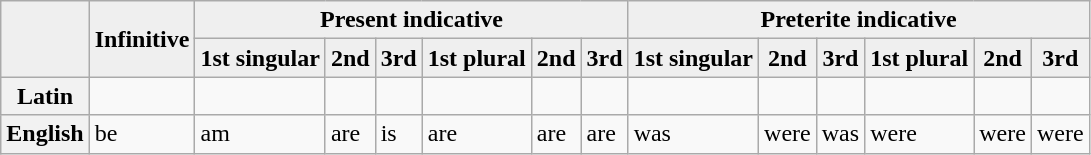<table class="wikitable">
<tr>
<th rowspan="2" style="background: #efefef;"> </th>
<th scope="col" rowspan="2" style="background: #efefef;">Infinitive</th>
<th scope="col" colspan="6" style="background: #efefef;">Present indicative</th>
<th scope="col" colspan="6" style="background: #efefef;">Preterite indicative</th>
</tr>
<tr>
<th scope="col" style="background: #efefef;">1st singular</th>
<th scope="col" style="background: #efefef;">2nd</th>
<th scope="col" style="background: #efefef;">3rd</th>
<th scope="col" style="background: #efefef;">1st plural</th>
<th scope="col" style="background: #efefef;">2nd</th>
<th scope="col" style="background: #efefef;">3rd</th>
<th scope="col" style="background: #efefef;">1st singular</th>
<th scope="col" style="background: #efefef;">2nd</th>
<th scope="col" style="background: #efefef;">3rd</th>
<th scope="col" style="background: #efefef;">1st plural</th>
<th scope="col" style="background: #efefef;">2nd</th>
<th scope="col" style="background: #efefef;">3rd</th>
</tr>
<tr>
<th scope="row">Latin</th>
<td></td>
<td></td>
<td></td>
<td></td>
<td></td>
<td></td>
<td></td>
<td></td>
<td></td>
<td></td>
<td></td>
<td></td>
<td></td>
</tr>
<tr>
<th scope="row">English</th>
<td>be</td>
<td>am</td>
<td>are</td>
<td>is</td>
<td>are</td>
<td>are</td>
<td>are</td>
<td>was</td>
<td>were</td>
<td>was</td>
<td>were</td>
<td>were</td>
<td>were</td>
</tr>
</table>
